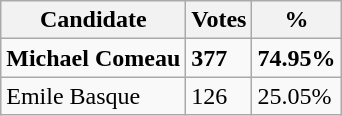<table class="wikitable">
<tr>
<th>Candidate</th>
<th>Votes</th>
<th>%</th>
</tr>
<tr>
<td><strong>Michael Comeau</strong></td>
<td><strong>377</strong></td>
<td><strong>74.95%</strong></td>
</tr>
<tr>
<td>Emile Basque</td>
<td>126</td>
<td>25.05%</td>
</tr>
</table>
